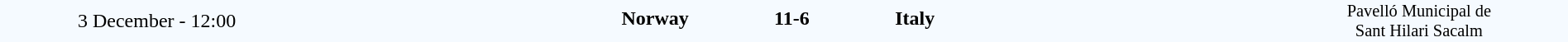<table style="width: 100%; background:#F5FAFF;" cellspacing="0">
<tr>
<td align=center rowspan=3 width=20%>3 December - 12:00</td>
</tr>
<tr>
<td width=24% align=right><strong>Norway</strong> </td>
<td align=center width=13%><strong>11-6</strong></td>
<td width=24%> <strong>Italy</strong></td>
<td style=font-size:85% rowspan=3 valign=top align=center>Pavelló Municipal de <br>Sant Hilari Sacalm</td>
</tr>
<tr style=font-size:85%>
<td align=right valign=top></td>
<td></td>
<td></td>
</tr>
</table>
